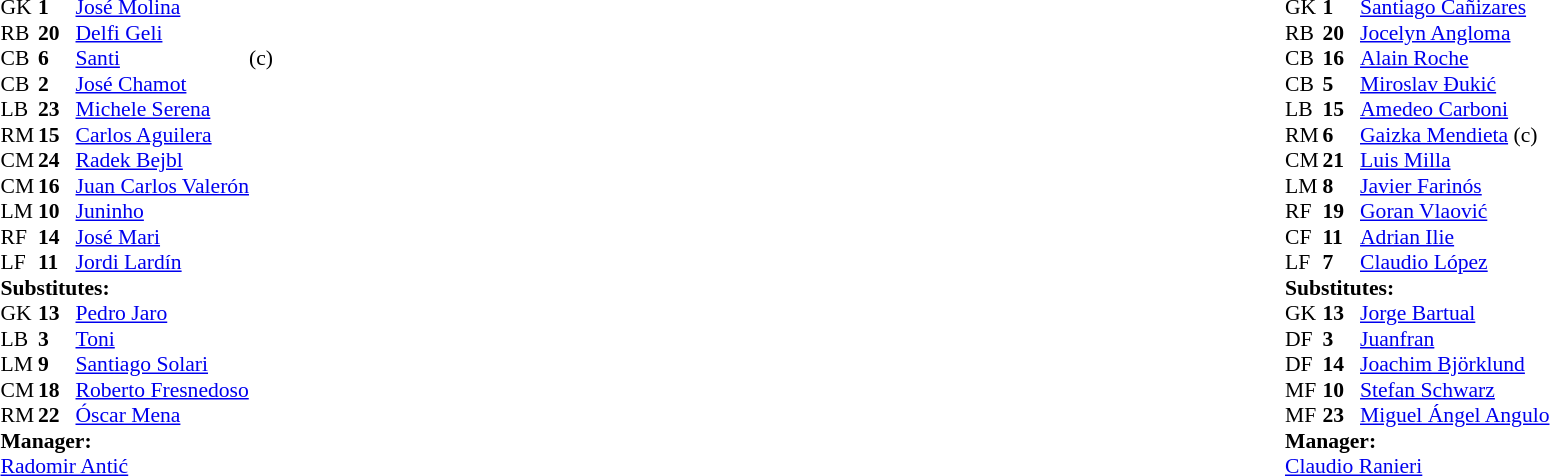<table width="100%">
<tr>
<td valign="top" width="50%"><br><table style="font-size: 90%" cellspacing="0" cellpadding="0">
<tr>
<td colspan="4"></td>
</tr>
<tr>
<th width=25></th>
<th width=25></th>
</tr>
<tr>
<td>GK</td>
<td><strong>1</strong></td>
<td> <a href='#'>José Molina</a></td>
</tr>
<tr>
<td>RB</td>
<td><strong>20</strong></td>
<td> <a href='#'>Delfi Geli</a></td>
<td></td>
<td></td>
</tr>
<tr>
<td>CB</td>
<td><strong>6</strong></td>
<td> <a href='#'>Santi</a></td>
<td>(c) </td>
</tr>
<tr>
<td>CB</td>
<td><strong>2</strong></td>
<td> <a href='#'>José Chamot</a></td>
<td></td>
</tr>
<tr>
<td>LB</td>
<td><strong>23</strong></td>
<td> <a href='#'>Michele Serena</a></td>
<td></td>
</tr>
<tr>
<td>RM</td>
<td><strong>15</strong></td>
<td> <a href='#'>Carlos Aguilera</a></td>
<td></td>
<td></td>
</tr>
<tr>
<td>CM</td>
<td><strong>24</strong></td>
<td> <a href='#'>Radek Bejbl</a></td>
<td></td>
<td></td>
</tr>
<tr>
<td>CM</td>
<td><strong>16</strong></td>
<td> <a href='#'>Juan Carlos Valerón</a></td>
<td></td>
<td></td>
</tr>
<tr>
<td>LM</td>
<td><strong>10</strong></td>
<td> <a href='#'>Juninho</a></td>
<td></td>
</tr>
<tr>
<td>RF</td>
<td><strong>14</strong></td>
<td> <a href='#'>José Mari</a></td>
<td></td>
</tr>
<tr>
<td>LF</td>
<td><strong>11</strong></td>
<td> <a href='#'>Jordi Lardín</a></td>
<td></td>
<td></td>
</tr>
<tr>
<td colspan=3><strong>Substitutes:</strong></td>
</tr>
<tr>
<td>GK</td>
<td><strong>13</strong></td>
<td> <a href='#'>Pedro Jaro</a></td>
</tr>
<tr>
<td>LB</td>
<td><strong>3</strong></td>
<td> <a href='#'>Toni</a></td>
</tr>
<tr>
<td>LM</td>
<td><strong>9</strong></td>
<td> <a href='#'>Santiago Solari</a></td>
<td></td>
<td></td>
</tr>
<tr>
<td>CM</td>
<td><strong>18</strong></td>
<td> <a href='#'>Roberto Fresnedoso</a></td>
<td></td>
<td></td>
</tr>
<tr>
<td>RM</td>
<td><strong>22</strong></td>
<td> <a href='#'>Óscar Mena</a></td>
<td></td>
<td></td>
</tr>
<tr>
<td colspan=3><strong>Manager:</strong></td>
</tr>
<tr>
<td colspan=4> <a href='#'>Radomir Antić</a></td>
</tr>
</table>
</td>
<td valign="top" width="50%"><br><table style="font-size: 90%" cellspacing="0" cellpadding="0" align=center>
<tr>
<td colspan="4"></td>
</tr>
<tr>
<th width=25></th>
<th width=25></th>
</tr>
<tr>
<td>GK</td>
<td><strong>1</strong></td>
<td> <a href='#'>Santiago Cañizares</a></td>
</tr>
<tr>
<td>RB</td>
<td><strong>20</strong></td>
<td> <a href='#'>Jocelyn Angloma</a></td>
<td></td>
</tr>
<tr>
<td>CB</td>
<td><strong>16</strong></td>
<td> <a href='#'>Alain Roche</a></td>
<td></td>
<td></td>
</tr>
<tr>
<td>CB</td>
<td><strong>5</strong></td>
<td> <a href='#'>Miroslav Đukić</a></td>
<td></td>
<td></td>
</tr>
<tr>
<td>LB</td>
<td><strong>15</strong></td>
<td> <a href='#'>Amedeo Carboni</a></td>
<td></td>
<td></td>
</tr>
<tr>
<td>RM</td>
<td><strong>6</strong></td>
<td> <a href='#'>Gaizka Mendieta</a> (c)</td>
</tr>
<tr>
<td>CM</td>
<td><strong>21</strong></td>
<td> <a href='#'>Luis Milla</a></td>
</tr>
<tr>
<td>LM</td>
<td><strong>8</strong></td>
<td> <a href='#'>Javier Farinós</a></td>
</tr>
<tr>
<td>RF</td>
<td><strong>19</strong></td>
<td> <a href='#'>Goran Vlaović</a></td>
<td></td>
<td></td>
</tr>
<tr>
<td>CF</td>
<td><strong>11</strong></td>
<td> <a href='#'>Adrian Ilie</a></td>
</tr>
<tr>
<td>LF</td>
<td><strong>7</strong></td>
<td> <a href='#'>Claudio López</a></td>
<td></td>
<td></td>
</tr>
<tr>
<td colspan=3><strong>Substitutes:</strong></td>
</tr>
<tr>
<td>GK</td>
<td><strong>13</strong></td>
<td> <a href='#'>Jorge Bartual</a></td>
</tr>
<tr>
<td>DF</td>
<td><strong>3</strong></td>
<td> <a href='#'>Juanfran</a></td>
<td></td>
<td></td>
</tr>
<tr>
<td>DF</td>
<td><strong>14</strong></td>
<td> <a href='#'>Joachim Björklund</a></td>
<td></td>
<td></td>
</tr>
<tr>
<td>MF</td>
<td><strong>10</strong></td>
<td> <a href='#'>Stefan Schwarz</a></td>
</tr>
<tr>
<td>MF</td>
<td><strong>23</strong></td>
<td> <a href='#'>Miguel Ángel Angulo</a></td>
<td></td>
<td></td>
</tr>
<tr>
<td colspan=3><strong>Manager:</strong></td>
</tr>
<tr>
<td colspan=4> <a href='#'>Claudio Ranieri</a></td>
</tr>
</table>
</td>
</tr>
</table>
